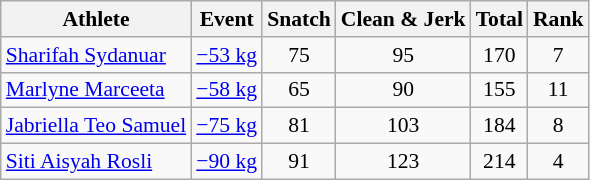<table class="wikitable" style="font-size:90%">
<tr>
<th>Athlete</th>
<th>Event</th>
<th>Snatch</th>
<th>Clean & Jerk</th>
<th>Total</th>
<th>Rank</th>
</tr>
<tr align=center>
<td align=left><a href='#'>Sharifah Sydanuar</a></td>
<td align=left><a href='#'>−53 kg</a></td>
<td>75</td>
<td>95</td>
<td>170</td>
<td>7</td>
</tr>
<tr align=center>
<td align=left><a href='#'>Marlyne Marceeta</a></td>
<td align=left><a href='#'>−58 kg</a></td>
<td>65</td>
<td>90</td>
<td>155</td>
<td>11</td>
</tr>
<tr align=center>
<td align=left><a href='#'>Jabriella Teo Samuel</a></td>
<td align=left><a href='#'>−75 kg</a></td>
<td>81</td>
<td>103</td>
<td>184</td>
<td>8</td>
</tr>
<tr align=center>
<td align=left><a href='#'>Siti Aisyah Rosli</a></td>
<td align=left><a href='#'>−90 kg</a></td>
<td>91</td>
<td>123</td>
<td>214</td>
<td>4</td>
</tr>
</table>
